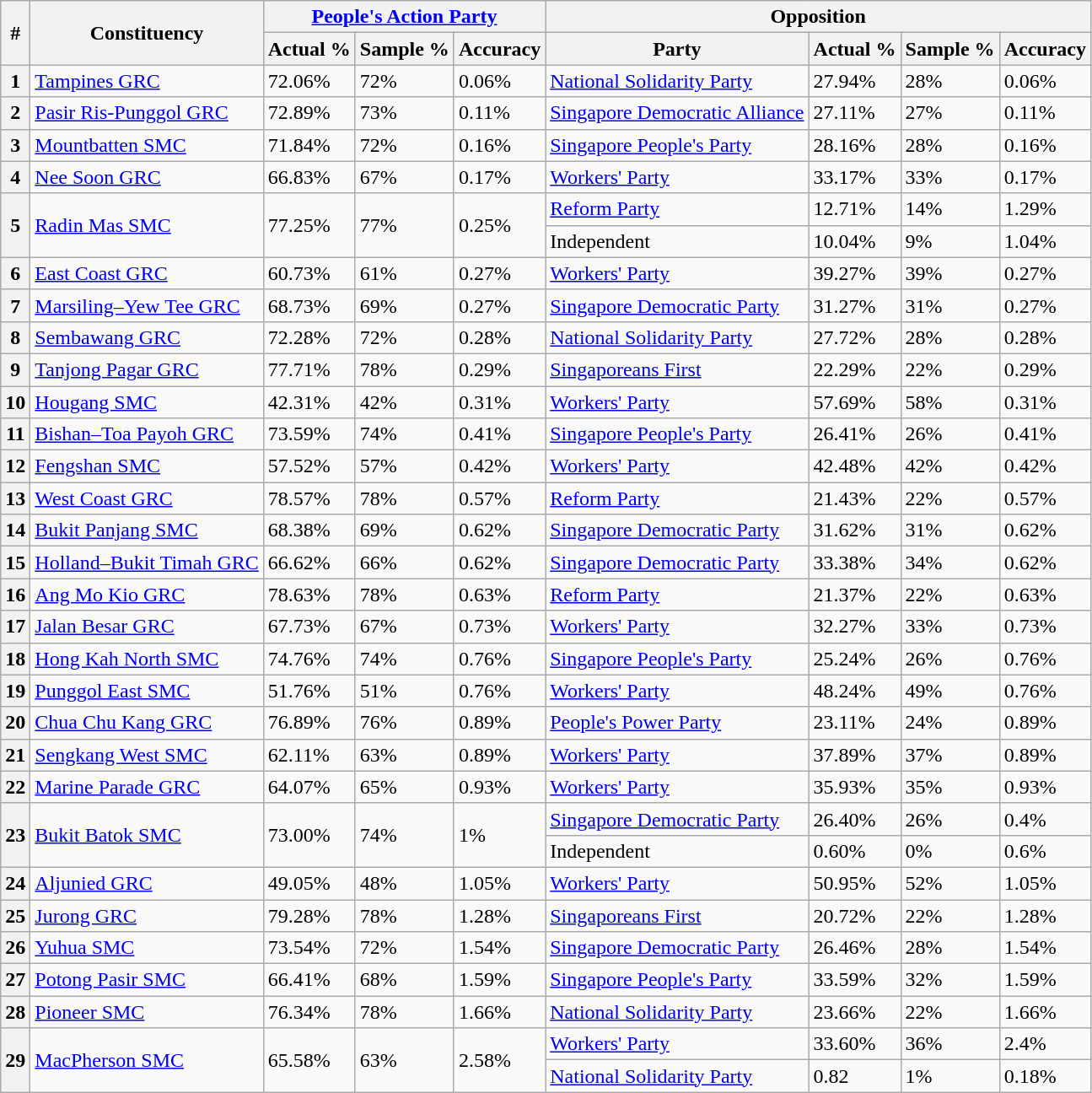<table class="wikitable sortable">
<tr>
<th rowspan=2>#</th>
<th rowspan=2>Constituency</th>
<th colspan=3><a href='#'>People's Action Party</a></th>
<th colspan=4>Opposition</th>
</tr>
<tr>
<th data-sort-type="number">Actual %</th>
<th data-sort-type="number">Sample %</th>
<th>Accuracy</th>
<th data-sort-type="number">Party</th>
<th data-sort-type="number">Actual %</th>
<th data-sort-type="number">Sample %</th>
<th>Accuracy</th>
</tr>
<tr>
<th>1</th>
<td><a href='#'>Tampines GRC</a></td>
<td>72.06%</td>
<td>72%</td>
<td> 0.06%</td>
<td><a href='#'>National Solidarity Party</a></td>
<td>27.94%</td>
<td>28%</td>
<td> 0.06%</td>
</tr>
<tr>
<th>2</th>
<td><a href='#'>Pasir Ris-Punggol GRC</a></td>
<td>72.89%</td>
<td>73%</td>
<td> 0.11%</td>
<td><a href='#'>Singapore Democratic Alliance</a></td>
<td>27.11%</td>
<td>27%</td>
<td> 0.11%</td>
</tr>
<tr>
<th>3</th>
<td><a href='#'>Mountbatten SMC</a></td>
<td>71.84%</td>
<td>72%</td>
<td> 0.16%</td>
<td><a href='#'>Singapore People's Party</a></td>
<td>28.16%</td>
<td>28%</td>
<td> 0.16%</td>
</tr>
<tr>
<th>4</th>
<td><a href='#'>Nee Soon GRC</a></td>
<td>66.83%</td>
<td>67%</td>
<td> 0.17%</td>
<td><a href='#'>Workers' Party</a></td>
<td>33.17%</td>
<td>33%</td>
<td> 0.17%</td>
</tr>
<tr>
<th rowspan=2>5</th>
<td rowspan=2><a href='#'>Radin Mas SMC</a></td>
<td rowspan=2>77.25%</td>
<td rowspan=2>77%</td>
<td rowspan=2> 0.25%</td>
<td><a href='#'>Reform Party</a></td>
<td>12.71%</td>
<td>14%</td>
<td> 1.29%</td>
</tr>
<tr>
<td>Independent</td>
<td>10.04%</td>
<td>9%</td>
<td> 1.04%</td>
</tr>
<tr>
<th>6</th>
<td><a href='#'>East Coast GRC</a></td>
<td>60.73%</td>
<td>61%</td>
<td> 0.27%</td>
<td><a href='#'>Workers' Party</a></td>
<td>39.27%</td>
<td>39%</td>
<td> 0.27%</td>
</tr>
<tr>
<th>7</th>
<td><a href='#'>Marsiling–Yew Tee GRC</a></td>
<td>68.73%</td>
<td>69%</td>
<td> 0.27%</td>
<td><a href='#'>Singapore Democratic Party</a></td>
<td>31.27%</td>
<td>31%</td>
<td> 0.27%</td>
</tr>
<tr>
<th>8</th>
<td><a href='#'>Sembawang GRC</a></td>
<td>72.28%</td>
<td>72%</td>
<td> 0.28%</td>
<td><a href='#'>National Solidarity Party</a></td>
<td>27.72%</td>
<td>28%</td>
<td> 0.28%</td>
</tr>
<tr>
<th>9</th>
<td><a href='#'>Tanjong Pagar GRC</a></td>
<td>77.71%</td>
<td>78%</td>
<td> 0.29%</td>
<td><a href='#'>Singaporeans First</a></td>
<td>22.29%</td>
<td>22%</td>
<td> 0.29%</td>
</tr>
<tr>
<th>10</th>
<td><a href='#'>Hougang SMC</a></td>
<td>42.31%</td>
<td>42%</td>
<td> 0.31%</td>
<td><a href='#'>Workers' Party</a></td>
<td>57.69%</td>
<td>58%</td>
<td> 0.31%</td>
</tr>
<tr>
<th>11</th>
<td><a href='#'>Bishan–Toa Payoh GRC</a></td>
<td>73.59%</td>
<td>74%</td>
<td> 0.41%</td>
<td><a href='#'>Singapore People's Party</a></td>
<td>26.41%</td>
<td>26%</td>
<td> 0.41%</td>
</tr>
<tr>
<th>12</th>
<td><a href='#'>Fengshan SMC</a></td>
<td>57.52%</td>
<td>57%</td>
<td> 0.42%</td>
<td><a href='#'>Workers' Party</a></td>
<td>42.48%</td>
<td>42%</td>
<td> 0.42%</td>
</tr>
<tr>
<th>13</th>
<td><a href='#'>West Coast GRC</a></td>
<td>78.57%</td>
<td>78%</td>
<td> 0.57%</td>
<td><a href='#'>Reform Party</a></td>
<td>21.43%</td>
<td>22%</td>
<td> 0.57%</td>
</tr>
<tr>
<th>14</th>
<td><a href='#'>Bukit Panjang SMC</a></td>
<td>68.38%</td>
<td>69%</td>
<td> 0.62%</td>
<td><a href='#'>Singapore Democratic Party</a></td>
<td>31.62%</td>
<td>31%</td>
<td> 0.62%</td>
</tr>
<tr>
<th>15</th>
<td><a href='#'>Holland–Bukit Timah GRC</a></td>
<td>66.62%</td>
<td>66%</td>
<td> 0.62%</td>
<td><a href='#'>Singapore Democratic Party</a></td>
<td>33.38%</td>
<td>34%</td>
<td> 0.62%</td>
</tr>
<tr>
<th>16</th>
<td><a href='#'>Ang Mo Kio GRC</a></td>
<td>78.63%</td>
<td>78%</td>
<td> 0.63%</td>
<td><a href='#'>Reform Party</a></td>
<td>21.37%</td>
<td>22%</td>
<td> 0.63%</td>
</tr>
<tr>
<th>17</th>
<td><a href='#'>Jalan Besar GRC</a></td>
<td>67.73%</td>
<td>67%</td>
<td> 0.73%</td>
<td><a href='#'>Workers' Party</a></td>
<td>32.27%</td>
<td>33%</td>
<td> 0.73%</td>
</tr>
<tr>
<th>18</th>
<td><a href='#'>Hong Kah North SMC</a></td>
<td>74.76%</td>
<td>74%</td>
<td> 0.76%</td>
<td><a href='#'>Singapore People's Party</a></td>
<td>25.24%</td>
<td>26%</td>
<td> 0.76%</td>
</tr>
<tr>
<th>19</th>
<td><a href='#'>Punggol East SMC</a></td>
<td>51.76%</td>
<td>51%</td>
<td> 0.76%</td>
<td><a href='#'>Workers' Party</a></td>
<td>48.24%</td>
<td>49%</td>
<td> 0.76%</td>
</tr>
<tr>
<th>20</th>
<td><a href='#'>Chua Chu Kang GRC</a></td>
<td>76.89%</td>
<td>76%</td>
<td> 0.89%</td>
<td><a href='#'>People's Power Party</a></td>
<td>23.11%</td>
<td>24%</td>
<td> 0.89%</td>
</tr>
<tr>
<th>21</th>
<td><a href='#'>Sengkang West SMC</a></td>
<td>62.11%</td>
<td>63%</td>
<td> 0.89%</td>
<td><a href='#'>Workers' Party</a></td>
<td>37.89%</td>
<td>37%</td>
<td> 0.89%</td>
</tr>
<tr>
<th>22</th>
<td><a href='#'>Marine Parade GRC</a></td>
<td>64.07%</td>
<td>65%</td>
<td> 0.93%</td>
<td><a href='#'>Workers' Party</a></td>
<td>35.93%</td>
<td>35%</td>
<td> 0.93%</td>
</tr>
<tr>
<th rowspan=2>23</th>
<td rowspan=2><a href='#'>Bukit Batok SMC</a></td>
<td rowspan=2>73.00%</td>
<td rowspan=2>74%</td>
<td rowspan=2> 1%</td>
<td><a href='#'>Singapore Democratic Party</a></td>
<td>26.40%</td>
<td>26%</td>
<td> 0.4%</td>
</tr>
<tr>
<td>Independent</td>
<td>0.60%</td>
<td>0%</td>
<td> 0.6%</td>
</tr>
<tr>
<th>24</th>
<td><a href='#'>Aljunied GRC</a></td>
<td>49.05%</td>
<td>48%</td>
<td> 1.05%</td>
<td><a href='#'>Workers' Party</a></td>
<td>50.95%</td>
<td>52%</td>
<td> 1.05%</td>
</tr>
<tr>
<th>25</th>
<td><a href='#'>Jurong GRC</a></td>
<td>79.28%</td>
<td>78%</td>
<td> 1.28%</td>
<td><a href='#'>Singaporeans First</a></td>
<td>20.72%</td>
<td>22%</td>
<td> 1.28%</td>
</tr>
<tr>
<th>26</th>
<td><a href='#'>Yuhua SMC</a></td>
<td>73.54%</td>
<td>72%</td>
<td> 1.54%</td>
<td><a href='#'>Singapore Democratic Party</a></td>
<td>26.46%</td>
<td>28%</td>
<td> 1.54%</td>
</tr>
<tr>
<th>27</th>
<td><a href='#'>Potong Pasir SMC</a></td>
<td>66.41%</td>
<td>68%</td>
<td> 1.59%</td>
<td><a href='#'>Singapore People's Party</a></td>
<td>33.59%</td>
<td>32%</td>
<td> 1.59%</td>
</tr>
<tr>
<th>28</th>
<td><a href='#'>Pioneer SMC</a></td>
<td>76.34%</td>
<td>78%</td>
<td> 1.66%</td>
<td><a href='#'>National Solidarity Party</a></td>
<td>23.66%</td>
<td>22%</td>
<td> 1.66%</td>
</tr>
<tr>
<th rowspan="2">29</th>
<td rowspan="2"><a href='#'>MacPherson SMC</a></td>
<td rowspan="2">65.58%</td>
<td rowspan="2">63%</td>
<td rowspan="2"> 2.58%</td>
<td><a href='#'>Workers' Party</a></td>
<td>33.60%</td>
<td>36%</td>
<td> 2.4%</td>
</tr>
<tr>
<td><a href='#'>National Solidarity Party</a></td>
<td>0.82</td>
<td>1%</td>
<td> 0.18%</td>
</tr>
</table>
